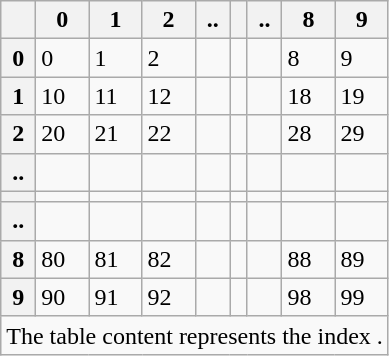<table class="wikitable">
<tr>
<th></th>
<th>0</th>
<th>1</th>
<th>2</th>
<th>..</th>
<th></th>
<th>..</th>
<th>8</th>
<th>9</th>
</tr>
<tr>
<th scope="row">0</th>
<td>0</td>
<td>1</td>
<td>2</td>
<td></td>
<td></td>
<td></td>
<td>8</td>
<td>9</td>
</tr>
<tr>
<th scope="row">1</th>
<td>10</td>
<td>11</td>
<td>12</td>
<td></td>
<td></td>
<td></td>
<td>18</td>
<td>19</td>
</tr>
<tr>
<th scope="row">2</th>
<td>20</td>
<td>21</td>
<td>22</td>
<td></td>
<td></td>
<td></td>
<td>28</td>
<td>29</td>
</tr>
<tr>
<th scope="row">..</th>
<td></td>
<td></td>
<td></td>
<td></td>
<td></td>
<td></td>
<td></td>
<td></td>
</tr>
<tr>
<th scope="row"></th>
<td></td>
<td></td>
<td></td>
<td></td>
<td></td>
<td></td>
<td></td>
<td></td>
</tr>
<tr>
<th scope="row">..</th>
<td></td>
<td></td>
<td></td>
<td></td>
<td></td>
<td></td>
<td></td>
<td></td>
</tr>
<tr>
<th scope="row">8</th>
<td>80</td>
<td>81</td>
<td>82</td>
<td></td>
<td></td>
<td></td>
<td>88</td>
<td>89</td>
</tr>
<tr>
<th scope="row">9</th>
<td>90</td>
<td>91</td>
<td>92</td>
<td></td>
<td></td>
<td></td>
<td>98</td>
<td>99</td>
</tr>
<tr>
<td colspan="9" style="text-align: center;">The table content represents the index .</td>
</tr>
</table>
